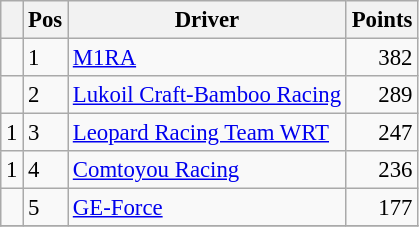<table class="wikitable" style="font-size: 95%;">
<tr>
<th></th>
<th>Pos</th>
<th>Driver</th>
<th>Points</th>
</tr>
<tr>
<td align="left"></td>
<td>1</td>
<td> <a href='#'>M1RA</a></td>
<td align="right">382</td>
</tr>
<tr>
<td align="left"></td>
<td>2</td>
<td> <a href='#'>Lukoil Craft-Bamboo Racing</a></td>
<td align="right">289</td>
</tr>
<tr>
<td align="left"> 1</td>
<td>3</td>
<td> <a href='#'>Leopard Racing Team WRT</a></td>
<td align="right">247</td>
</tr>
<tr>
<td align="left"> 1</td>
<td>4</td>
<td> <a href='#'>Comtoyou Racing</a></td>
<td align="right">236</td>
</tr>
<tr>
<td align="left"></td>
<td>5</td>
<td> <a href='#'>GE-Force</a></td>
<td align="right">177</td>
</tr>
<tr>
</tr>
</table>
